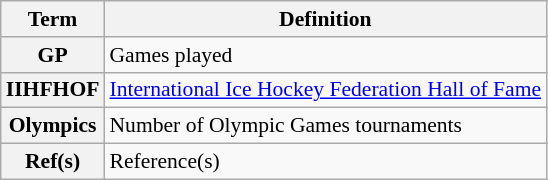<table class="wikitable" style="font-size:90%;">
<tr>
<th scope="col">Term</th>
<th scope="col">Definition</th>
</tr>
<tr>
<th scope="row">GP</th>
<td>Games played</td>
</tr>
<tr>
<th scope="row">IIHFHOF</th>
<td><a href='#'>International Ice Hockey Federation Hall of Fame</a></td>
</tr>
<tr>
<th scope="row">Olympics</th>
<td>Number of Olympic Games tournaments</td>
</tr>
<tr>
<th scope="row">Ref(s)</th>
<td>Reference(s)</td>
</tr>
</table>
